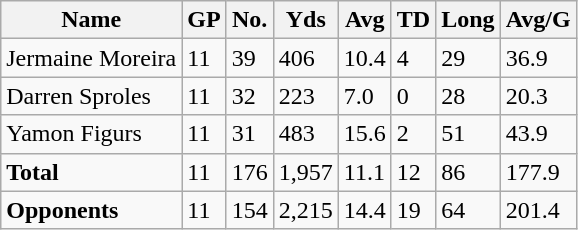<table class="wikitable" style="white-space:nowrap;">
<tr>
<th>Name</th>
<th>GP</th>
<th>No.</th>
<th>Yds</th>
<th>Avg</th>
<th>TD</th>
<th>Long</th>
<th>Avg/G</th>
</tr>
<tr>
<td>Jermaine Moreira</td>
<td>11</td>
<td>39</td>
<td>406</td>
<td>10.4</td>
<td>4</td>
<td>29</td>
<td>36.9</td>
</tr>
<tr>
<td>Darren Sproles</td>
<td>11</td>
<td>32</td>
<td>223</td>
<td>7.0</td>
<td>0</td>
<td>28</td>
<td>20.3</td>
</tr>
<tr>
<td>Yamon Figurs</td>
<td>11</td>
<td>31</td>
<td>483</td>
<td>15.6</td>
<td>2</td>
<td>51</td>
<td>43.9</td>
</tr>
<tr>
<td><strong>Total</strong></td>
<td>11</td>
<td>176</td>
<td>1,957</td>
<td>11.1</td>
<td>12</td>
<td>86</td>
<td>177.9</td>
</tr>
<tr>
<td><strong>Opponents</strong></td>
<td>11</td>
<td>154</td>
<td>2,215</td>
<td>14.4</td>
<td>19</td>
<td>64</td>
<td>201.4</td>
</tr>
</table>
